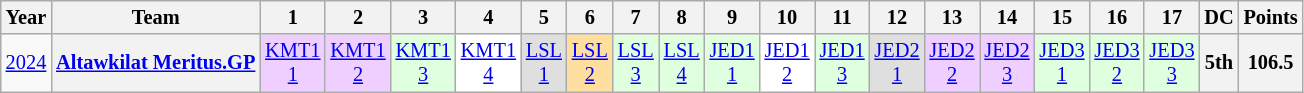<table class="wikitable" style="text-align:center; font-size:85%">
<tr>
<th>Year</th>
<th>Team</th>
<th>1</th>
<th>2</th>
<th>3</th>
<th>4</th>
<th>5</th>
<th>6</th>
<th>7</th>
<th>8</th>
<th>9</th>
<th>10</th>
<th>11</th>
<th>12</th>
<th>13</th>
<th>14</th>
<th>15</th>
<th>16</th>
<th>17</th>
<th>DC</th>
<th>Points</th>
</tr>
<tr>
<td><a href='#'>2024</a></td>
<th nowrap><a href='#'>Altawkilat Meritus.GP</a></th>
<td style="background:#EFCFFF"><a href='#'>KMT1<br>1</a><br></td>
<td style="background:#EFCFFF"><a href='#'>KMT1<br>2</a><br></td>
<td style="background:#DFFFDF"><a href='#'>KMT1<br>3</a><br></td>
<td style="background:#FFFFFF"><a href='#'>KMT1<br>4</a><br></td>
<td style="background:#DFDFDF"><a href='#'>LSL<br>1</a><br></td>
<td style="background:#FFDF9F"><a href='#'>LSL<br>2</a><br></td>
<td style="background:#DFFFDF"><a href='#'>LSL<br>3</a><br></td>
<td style="background:#DFFFDF"><a href='#'>LSL<br>4</a><br></td>
<td style="background:#DFFFDF"><a href='#'>JED1<br>1</a><br></td>
<td style="background:#FFFFFF"><a href='#'>JED1<br>2</a><br></td>
<td style="background:#DFFFDF"><a href='#'>JED1<br>3</a><br></td>
<td style="background:#DFDFDF"><a href='#'>JED2<br>1</a><br></td>
<td style="background:#EFCFFF"><a href='#'>JED2<br>2</a><br></td>
<td style="background:#EFCFFF"><a href='#'>JED2<br>3</a><br></td>
<td style="background:#DFFFDF"><a href='#'>JED3<br>1</a><br></td>
<td style="background:#DFFFDF"><a href='#'>JED3<br>2</a><br></td>
<td style="background:#DFFFDF"><a href='#'>JED3<br>3</a><br></td>
<th>5th</th>
<th>106.5</th>
</tr>
</table>
